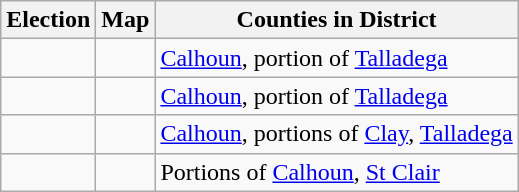<table class="wikitable">
<tr>
<th>Election</th>
<th>Map</th>
<th>Counties in District</th>
</tr>
<tr>
<td></td>
<td></td>
<td><a href='#'>Calhoun</a>, portion of <a href='#'>Talladega</a></td>
</tr>
<tr>
<td></td>
<td></td>
<td><a href='#'>Calhoun</a>, portion of <a href='#'>Talladega</a></td>
</tr>
<tr>
<td></td>
<td></td>
<td><a href='#'>Calhoun</a>, portions of <a href='#'>Clay</a>, <a href='#'>Talladega</a></td>
</tr>
<tr>
<td></td>
<td></td>
<td>Portions of <a href='#'>Calhoun</a>, <a href='#'>St Clair</a></td>
</tr>
</table>
